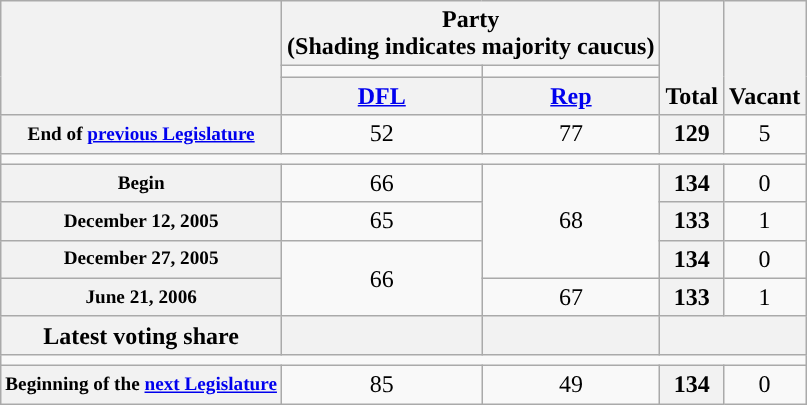<table class=wikitable style="text-align:center">
<tr style="vertical-align:bottom;">
<th rowspan=3></th>
<th colspan=2>Party <div>(Shading indicates majority caucus)</div></th>
<th rowspan=3>Total</th>
<th rowspan=3>Vacant</th>
</tr>
<tr style="height:5px">
<td style="background-color:"></td>
<td style="background-color:"></td>
</tr>
<tr>
<th><a href='#'>DFL</a></th>
<th><a href='#'>Rep</a></th>
</tr>
<tr>
<th style="white-space:nowrap; font-size:80%;">End of <a href='#'>previous Legislature</a></th>
<td>52</td>
<td>77</td>
<th>129</th>
<td>5</td>
</tr>
<tr>
<td colspan=6></td>
</tr>
<tr>
<th style="font-size:80%">Begin</th>
<td>66</td>
<td rowspan="3" >68</td>
<th>134</th>
<td>0</td>
</tr>
<tr>
<th style="font-size:80%">December 12, 2005 </th>
<td>65</td>
<th>133</th>
<td>1</td>
</tr>
<tr>
<th style="font-size:80%">December 27, 2005 </th>
<td rowspan="2">66</td>
<th>134</th>
<td>0</td>
</tr>
<tr>
<th style="font-size:80%">June 21, 2006 </th>
<td>67</td>
<th>133</th>
<td>1</td>
</tr>
<tr>
<th>Latest voting share</th>
<th></th>
<th></th>
<th colspan=2></th>
</tr>
<tr>
<td colspan=6></td>
</tr>
<tr>
<th style="white-space:nowrap; font-size:80%;">Beginning of the <a href='#'>next Legislature</a></th>
<td>85</td>
<td>49</td>
<th>134</th>
<td>0</td>
</tr>
</table>
